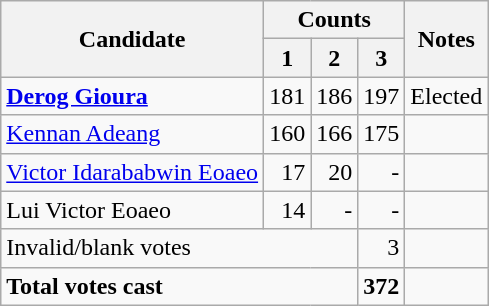<table class=wikitable style=text-align:right>
<tr>
<th rowspan=2>Candidate</th>
<th colspan=3>Counts</th>
<th rowspan=2>Notes</th>
</tr>
<tr>
<th>1</th>
<th>2</th>
<th>3</th>
</tr>
<tr>
<td align=left><strong><a href='#'>Derog Gioura</a></strong></td>
<td>181</td>
<td>186</td>
<td>197</td>
<td align=left>Elected</td>
</tr>
<tr>
<td align=left><a href='#'>Kennan Adeang</a></td>
<td>160</td>
<td>166</td>
<td>175</td>
<td align=left></td>
</tr>
<tr>
<td align=left><a href='#'>Victor Idarababwin Eoaeo</a></td>
<td>17</td>
<td>20</td>
<td>-</td>
<td align=left></td>
</tr>
<tr>
<td align=left>Lui Victor Eoaeo</td>
<td>14</td>
<td>-</td>
<td>-</td>
<td align=left></td>
</tr>
<tr>
<td align=left colspan=3>Invalid/blank votes</td>
<td>3</td>
<td></td>
</tr>
<tr>
<td align=left colspan=3><strong>Total votes cast</strong></td>
<td><strong>372</strong></td>
<td></td>
</tr>
</table>
